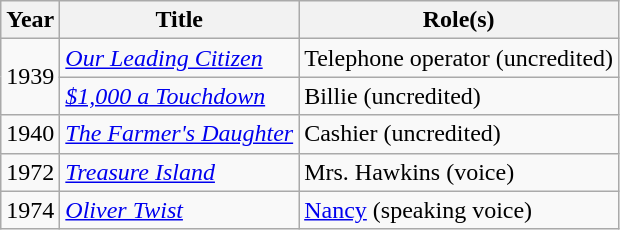<table class = "wikitable sortable">
<tr>
<th>Year</th>
<th>Title</th>
<th>Role(s)</th>
</tr>
<tr>
<td rowspan=2>1939</td>
<td><em><a href='#'>Our Leading Citizen</a></em></td>
<td>Telephone operator (uncredited)</td>
</tr>
<tr>
<td><em><a href='#'>$1,000 a Touchdown</a></em></td>
<td>Billie (uncredited)</td>
</tr>
<tr>
<td>1940</td>
<td><em><a href='#'>The Farmer's Daughter</a></em></td>
<td>Cashier (uncredited)</td>
</tr>
<tr>
<td>1972</td>
<td><em><a href='#'>Treasure Island</a></em></td>
<td>Mrs. Hawkins (voice)</td>
</tr>
<tr>
<td>1974</td>
<td><em><a href='#'>Oliver Twist</a></em></td>
<td><a href='#'>Nancy</a> (speaking voice)</td>
</tr>
</table>
